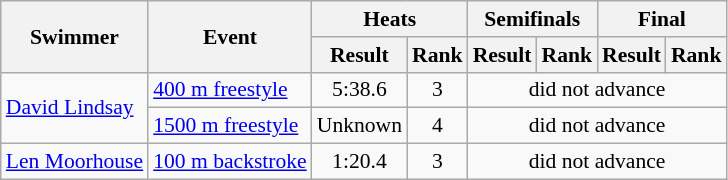<table class=wikitable style="font-size:90%">
<tr>
<th rowspan=2>Swimmer</th>
<th rowspan=2>Event</th>
<th colspan=2>Heats</th>
<th colspan=2>Semifinals</th>
<th colspan=2>Final</th>
</tr>
<tr>
<th>Result</th>
<th>Rank</th>
<th>Result</th>
<th>Rank</th>
<th>Result</th>
<th>Rank</th>
</tr>
<tr>
<td rowspan=2 align=left><a href='#'>David Lindsay</a></td>
<td align=left><a href='#'>400 m freestyle</a></td>
<td align=center>5:38.6</td>
<td align=center>3</td>
<td align=center colspan=4>did not advance</td>
</tr>
<tr>
<td align=left><a href='#'>1500 m freestyle</a></td>
<td align=center>Unknown</td>
<td align=center>4</td>
<td align=center colspan=4>did not advance</td>
</tr>
<tr>
<td align=left><a href='#'>Len Moorhouse</a></td>
<td align=left><a href='#'>100 m backstroke</a></td>
<td align=center>1:20.4</td>
<td align=center>3</td>
<td align=center colspan=4>did not advance</td>
</tr>
</table>
